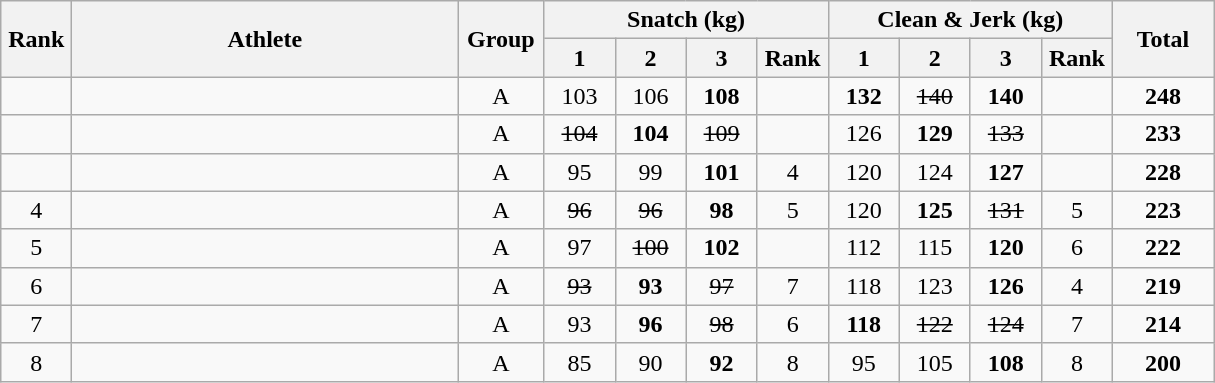<table class = "wikitable" style="text-align:center;">
<tr>
<th rowspan=2 width=40>Rank</th>
<th rowspan=2 width=250>Athlete</th>
<th rowspan=2 width=50>Group</th>
<th colspan=4>Snatch (kg)</th>
<th colspan=4>Clean & Jerk (kg)</th>
<th rowspan=2 width=60>Total</th>
</tr>
<tr>
<th width=40>1</th>
<th width=40>2</th>
<th width=40>3</th>
<th width=40>Rank</th>
<th width=40>1</th>
<th width=40>2</th>
<th width=40>3</th>
<th width=40>Rank</th>
</tr>
<tr>
<td></td>
<td align=left></td>
<td>A</td>
<td>103</td>
<td>106</td>
<td><strong>108</strong></td>
<td></td>
<td><strong>132</strong></td>
<td><s>140</s></td>
<td><strong>140</strong></td>
<td></td>
<td><strong>248</strong></td>
</tr>
<tr>
<td></td>
<td align=left></td>
<td>A</td>
<td><s>104</s></td>
<td><strong>104</strong></td>
<td><s>109</s></td>
<td></td>
<td>126</td>
<td><strong>129</strong></td>
<td><s>133</s></td>
<td></td>
<td><strong>233</strong></td>
</tr>
<tr>
<td></td>
<td align=left></td>
<td>A</td>
<td>95</td>
<td>99</td>
<td><strong>101</strong></td>
<td>4</td>
<td>120</td>
<td>124</td>
<td><strong>127</strong></td>
<td></td>
<td><strong>228</strong></td>
</tr>
<tr>
<td>4</td>
<td align=left></td>
<td>A</td>
<td><s>96</s></td>
<td><s>96</s></td>
<td><strong>98</strong></td>
<td>5</td>
<td>120</td>
<td><strong>125</strong></td>
<td><s>131</s></td>
<td>5</td>
<td><strong>223</strong></td>
</tr>
<tr>
<td>5</td>
<td align=left></td>
<td>A</td>
<td>97</td>
<td><s>100</s></td>
<td><strong>102</strong></td>
<td></td>
<td>112</td>
<td>115</td>
<td><strong>120</strong></td>
<td>6</td>
<td><strong>222</strong></td>
</tr>
<tr>
<td>6</td>
<td align=left></td>
<td>A</td>
<td><s>93</s></td>
<td><strong>93</strong></td>
<td><s>97</s></td>
<td>7</td>
<td>118</td>
<td>123</td>
<td><strong>126</strong></td>
<td>4</td>
<td><strong>219</strong></td>
</tr>
<tr>
<td>7</td>
<td align=left></td>
<td>A</td>
<td>93</td>
<td><strong>96</strong></td>
<td><s>98</s></td>
<td>6</td>
<td><strong>118</strong></td>
<td><s>122</s></td>
<td><s>124</s></td>
<td>7</td>
<td><strong>214</strong></td>
</tr>
<tr>
<td>8</td>
<td align=left></td>
<td>A</td>
<td>85</td>
<td>90</td>
<td><strong>92</strong></td>
<td>8</td>
<td>95</td>
<td>105</td>
<td><strong>108</strong></td>
<td>8</td>
<td><strong>200</strong></td>
</tr>
</table>
